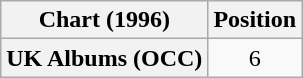<table class="wikitable plainrowheaders" style="text-align:center">
<tr>
<th scope="col">Chart (1996)</th>
<th scope="col">Position</th>
</tr>
<tr>
<th scope="row">UK Albums (OCC)</th>
<td>6</td>
</tr>
</table>
